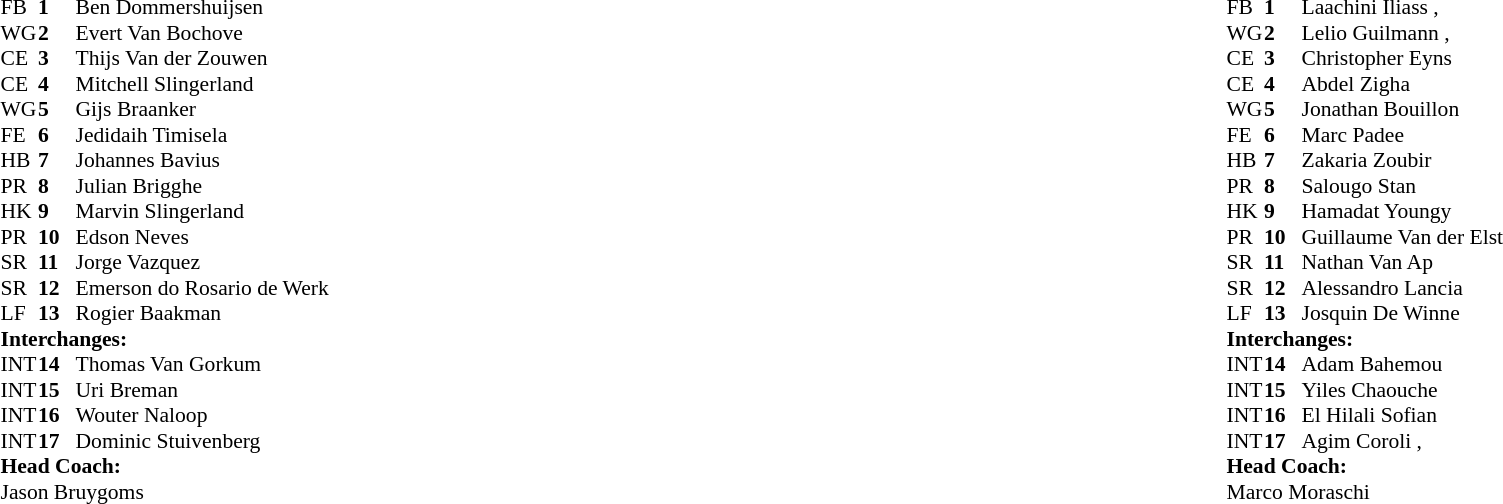<table style="width:100%">
<tr>
<td style="vertical-align:top;width:40%"><br><table style="font-size:90%" cellspacing="0" cellpadding="0">
<tr>
<th width=25></th>
<th width=25></th>
</tr>
<tr>
<td>FB</td>
<td><strong>1</strong></td>
<td> Ben Dommershuijsen</td>
</tr>
<tr>
<td>WG</td>
<td><strong>2</strong></td>
<td> Evert Van Bochove</td>
</tr>
<tr>
<td>CE</td>
<td><strong>3</strong></td>
<td> Thijs Van der Zouwen</td>
</tr>
<tr>
<td>CE</td>
<td><strong>4</strong></td>
<td> Mitchell Slingerland</td>
</tr>
<tr>
<td>WG</td>
<td><strong>5</strong></td>
<td> Gijs Braanker</td>
</tr>
<tr>
<td>FE</td>
<td><strong>6</strong></td>
<td> Jedidaih Timisela</td>
</tr>
<tr>
<td>HB</td>
<td><strong>7</strong></td>
<td> Johannes Bavius</td>
</tr>
<tr>
<td>PR</td>
<td><strong>8</strong></td>
<td> Julian Brigghe</td>
</tr>
<tr>
<td>HK</td>
<td><strong>9</strong></td>
<td> Marvin Slingerland</td>
</tr>
<tr>
<td>PR</td>
<td><strong>10</strong></td>
<td> Edson Neves</td>
</tr>
<tr>
<td>SR</td>
<td><strong>11</strong></td>
<td> Jorge Vazquez </td>
</tr>
<tr>
<td>SR</td>
<td><strong>12</strong></td>
<td> Emerson do Rosario de Werk</td>
</tr>
<tr>
<td>LF</td>
<td><strong>13</strong></td>
<td> Rogier Baakman</td>
</tr>
<tr>
<td colspan="3"><strong>Interchanges:</strong></td>
</tr>
<tr>
<td>INT</td>
<td><strong>14</strong></td>
<td> Thomas Van Gorkum</td>
</tr>
<tr>
<td>INT</td>
<td><strong>15</strong></td>
<td> Uri Breman</td>
</tr>
<tr>
<td>INT</td>
<td><strong>16</strong></td>
<td> Wouter Naloop</td>
</tr>
<tr>
<td>INT</td>
<td><strong>17</strong></td>
<td> Dominic Stuivenberg</td>
</tr>
<tr>
<td colspan=3><strong>Head Coach:</strong></td>
</tr>
<tr>
<td colspan=4> Jason Bruygoms</td>
</tr>
</table>
</td>
<td style="vertical-align:top; width:50%"><br><table cellspacing="0" cellpadding="0" style="font-size:90%; margin:auto">
<tr>
<th width=25></th>
<th width=25></th>
</tr>
<tr>
<td>FB</td>
<td><strong>1</strong></td>
<td> Laachini Iliass , </td>
</tr>
<tr>
<td>WG</td>
<td><strong>2</strong></td>
<td> Lelio Guilmann , </td>
</tr>
<tr>
<td>CE</td>
<td><strong>3</strong></td>
<td> Christopher Eyns </td>
</tr>
<tr>
<td>CE</td>
<td><strong>4</strong></td>
<td> Abdel Zigha </td>
</tr>
<tr>
<td>WG</td>
<td><strong>5</strong></td>
<td> Jonathan Bouillon</td>
</tr>
<tr>
<td>FE</td>
<td><strong>6</strong></td>
<td> Marc Padee</td>
</tr>
<tr>
<td>HB</td>
<td><strong>7</strong></td>
<td> Zakaria Zoubir</td>
</tr>
<tr>
<td>PR</td>
<td><strong>8</strong></td>
<td> Salougo Stan</td>
</tr>
<tr>
<td>HK</td>
<td><strong>9</strong></td>
<td> Hamadat Youngy </td>
</tr>
<tr>
<td>PR</td>
<td><strong>10</strong></td>
<td> Guillaume Van der Elst</td>
</tr>
<tr>
<td>SR</td>
<td><strong>11</strong></td>
<td> Nathan Van Ap </td>
</tr>
<tr>
<td>SR</td>
<td><strong>12</strong></td>
<td> Alessandro Lancia </td>
</tr>
<tr>
<td>LF</td>
<td><strong>13</strong></td>
<td> Josquin De Winne</td>
</tr>
<tr>
<td colspan="3"><strong>Interchanges:</strong></td>
</tr>
<tr>
<td>INT</td>
<td><strong>14</strong></td>
<td> Adam Bahemou </td>
</tr>
<tr>
<td>INT</td>
<td><strong>15</strong></td>
<td> Yiles Chaouche</td>
</tr>
<tr>
<td>INT</td>
<td><strong>16</strong></td>
<td> El Hilali Sofian </td>
</tr>
<tr>
<td>INT</td>
<td><strong>17</strong></td>
<td> Agim Coroli , </td>
</tr>
<tr>
<td colspan=3><strong>Head Coach:</strong></td>
</tr>
<tr>
<td colspan=4> Marco Moraschi</td>
</tr>
</table>
</td>
</tr>
</table>
